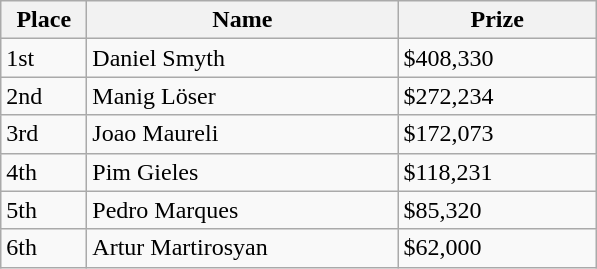<table class="wikitable">
<tr>
<th style="width:50px;">Place</th>
<th style="width:200px;">Name</th>
<th style="width:125px;">Prize</th>
</tr>
<tr>
<td>1st</td>
<td> Daniel Smyth</td>
<td>$408,330</td>
</tr>
<tr>
<td>2nd</td>
<td> Manig Löser</td>
<td>$272,234</td>
</tr>
<tr>
<td>3rd</td>
<td> Joao Maureli</td>
<td>$172,073</td>
</tr>
<tr>
<td>4th</td>
<td> Pim Gieles</td>
<td>$118,231</td>
</tr>
<tr>
<td>5th</td>
<td>  Pedro Marques</td>
<td>$85,320</td>
</tr>
<tr>
<td>6th</td>
<td> Artur Martirosyan</td>
<td>$62,000</td>
</tr>
</table>
